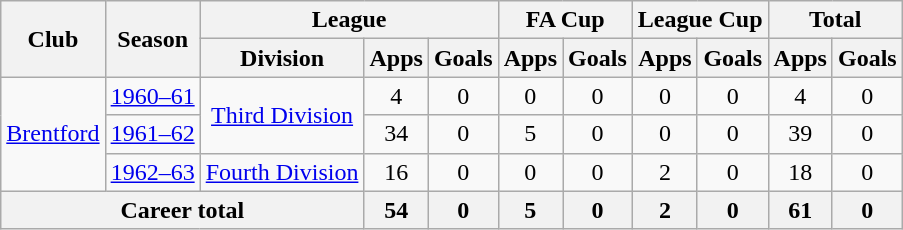<table class="wikitable" style="text-align: center;">
<tr>
<th rowspan="2">Club</th>
<th rowspan="2">Season</th>
<th colspan="3">League</th>
<th colspan="2">FA Cup</th>
<th colspan="2">League Cup</th>
<th colspan="2">Total</th>
</tr>
<tr>
<th>Division</th>
<th>Apps</th>
<th>Goals</th>
<th>Apps</th>
<th>Goals</th>
<th>Apps</th>
<th>Goals</th>
<th>Apps</th>
<th>Goals</th>
</tr>
<tr>
<td rowspan="3"><a href='#'>Brentford</a></td>
<td><a href='#'>1960–61</a></td>
<td rowspan="2"><a href='#'>Third Division</a></td>
<td>4</td>
<td>0</td>
<td>0</td>
<td>0</td>
<td>0</td>
<td>0</td>
<td>4</td>
<td>0</td>
</tr>
<tr>
<td><a href='#'>1961–62</a></td>
<td>34</td>
<td>0</td>
<td>5</td>
<td>0</td>
<td>0</td>
<td>0</td>
<td>39</td>
<td>0</td>
</tr>
<tr>
<td><a href='#'>1962–63</a></td>
<td><a href='#'>Fourth Division</a></td>
<td>16</td>
<td>0</td>
<td>0</td>
<td>0</td>
<td>2</td>
<td>0</td>
<td>18</td>
<td>0</td>
</tr>
<tr>
<th colspan="3">Career total</th>
<th>54</th>
<th>0</th>
<th>5</th>
<th>0</th>
<th>2</th>
<th>0</th>
<th>61</th>
<th>0</th>
</tr>
</table>
